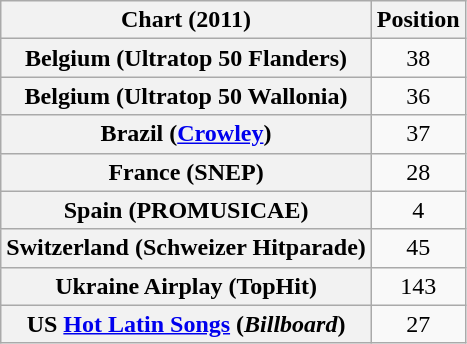<table class="wikitable sortable plainrowheaders" style="text-align:center">
<tr>
<th scope="col">Chart (2011)</th>
<th scope="col">Position</th>
</tr>
<tr>
<th scope="row">Belgium (Ultratop 50 Flanders)</th>
<td>38</td>
</tr>
<tr>
<th scope="row">Belgium (Ultratop 50 Wallonia)</th>
<td>36</td>
</tr>
<tr>
<th scope="row">Brazil (<a href='#'>Crowley</a>)</th>
<td>37</td>
</tr>
<tr>
<th scope="row">France (SNEP)</th>
<td>28</td>
</tr>
<tr>
<th scope="row">Spain (PROMUSICAE)</th>
<td>4</td>
</tr>
<tr>
<th scope="row">Switzerland (Schweizer Hitparade)</th>
<td>45</td>
</tr>
<tr>
<th scope="row">Ukraine Airplay (TopHit)</th>
<td>143</td>
</tr>
<tr>
<th scope="row">US <a href='#'>Hot Latin Songs</a> (<em>Billboard</em>)</th>
<td>27</td>
</tr>
</table>
